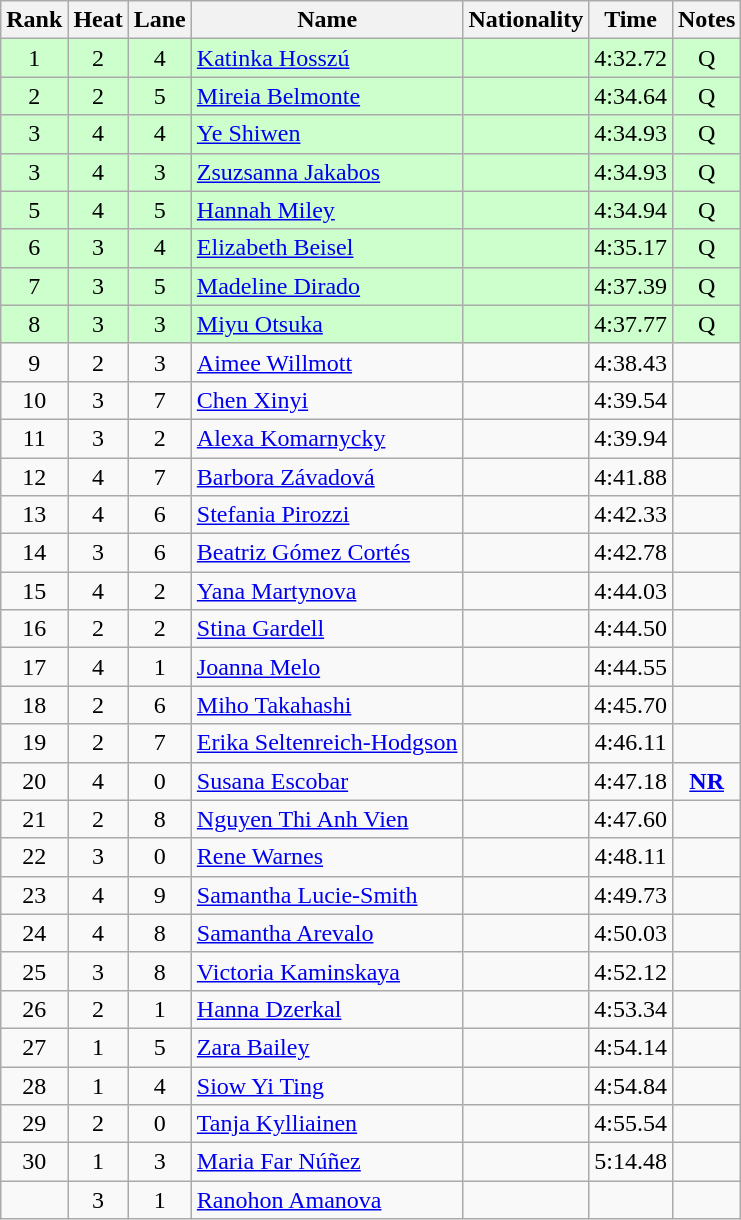<table class="wikitable sortable" style="text-align:center">
<tr>
<th>Rank</th>
<th>Heat</th>
<th>Lane</th>
<th>Name</th>
<th>Nationality</th>
<th>Time</th>
<th>Notes</th>
</tr>
<tr bgcolor=ccffcc>
<td>1</td>
<td>2</td>
<td>4</td>
<td align=left><a href='#'>Katinka Hosszú</a></td>
<td align=left></td>
<td>4:32.72</td>
<td>Q</td>
</tr>
<tr bgcolor=ccffcc>
<td>2</td>
<td>2</td>
<td>5</td>
<td align=left><a href='#'>Mireia Belmonte</a></td>
<td align=left></td>
<td>4:34.64</td>
<td>Q</td>
</tr>
<tr bgcolor=ccffcc>
<td>3</td>
<td>4</td>
<td>4</td>
<td align=left><a href='#'>Ye Shiwen</a></td>
<td align=left></td>
<td>4:34.93</td>
<td>Q</td>
</tr>
<tr bgcolor=ccffcc>
<td>3</td>
<td>4</td>
<td>3</td>
<td align=left><a href='#'>Zsuzsanna Jakabos</a></td>
<td align=left></td>
<td>4:34.93</td>
<td>Q</td>
</tr>
<tr bgcolor=ccffcc>
<td>5</td>
<td>4</td>
<td>5</td>
<td align=left><a href='#'>Hannah Miley</a></td>
<td align=left></td>
<td>4:34.94</td>
<td>Q</td>
</tr>
<tr bgcolor=ccffcc>
<td>6</td>
<td>3</td>
<td>4</td>
<td align=left><a href='#'>Elizabeth Beisel</a></td>
<td align=left></td>
<td>4:35.17</td>
<td>Q</td>
</tr>
<tr bgcolor=ccffcc>
<td>7</td>
<td>3</td>
<td>5</td>
<td align=left><a href='#'>Madeline Dirado</a></td>
<td align=left></td>
<td>4:37.39</td>
<td>Q</td>
</tr>
<tr bgcolor=ccffcc>
<td>8</td>
<td>3</td>
<td>3</td>
<td align=left><a href='#'>Miyu Otsuka</a></td>
<td align=left></td>
<td>4:37.77</td>
<td>Q</td>
</tr>
<tr>
<td>9</td>
<td>2</td>
<td>3</td>
<td align=left><a href='#'>Aimee Willmott</a></td>
<td align=left></td>
<td>4:38.43</td>
<td></td>
</tr>
<tr>
<td>10</td>
<td>3</td>
<td>7</td>
<td align=left><a href='#'>Chen Xinyi</a></td>
<td align=left></td>
<td>4:39.54</td>
<td></td>
</tr>
<tr>
<td>11</td>
<td>3</td>
<td>2</td>
<td align=left><a href='#'>Alexa Komarnycky</a></td>
<td align=left></td>
<td>4:39.94</td>
<td></td>
</tr>
<tr>
<td>12</td>
<td>4</td>
<td>7</td>
<td align=left><a href='#'>Barbora Závadová</a></td>
<td align=left></td>
<td>4:41.88</td>
<td></td>
</tr>
<tr>
<td>13</td>
<td>4</td>
<td>6</td>
<td align=left><a href='#'>Stefania Pirozzi</a></td>
<td align=left></td>
<td>4:42.33</td>
<td></td>
</tr>
<tr>
<td>14</td>
<td>3</td>
<td>6</td>
<td align=left><a href='#'>Beatriz Gómez Cortés</a></td>
<td align=left></td>
<td>4:42.78</td>
<td></td>
</tr>
<tr>
<td>15</td>
<td>4</td>
<td>2</td>
<td align=left><a href='#'>Yana Martynova</a></td>
<td align=left></td>
<td>4:44.03</td>
<td></td>
</tr>
<tr>
<td>16</td>
<td>2</td>
<td>2</td>
<td align=left><a href='#'>Stina Gardell</a></td>
<td align=left></td>
<td>4:44.50</td>
<td></td>
</tr>
<tr>
<td>17</td>
<td>4</td>
<td>1</td>
<td align=left><a href='#'>Joanna Melo</a></td>
<td align=left></td>
<td>4:44.55</td>
<td></td>
</tr>
<tr>
<td>18</td>
<td>2</td>
<td>6</td>
<td align=left><a href='#'>Miho Takahashi</a></td>
<td align=left></td>
<td>4:45.70</td>
<td></td>
</tr>
<tr>
<td>19</td>
<td>2</td>
<td>7</td>
<td align=left><a href='#'>Erika Seltenreich-Hodgson</a></td>
<td align=left></td>
<td>4:46.11</td>
<td></td>
</tr>
<tr>
<td>20</td>
<td>4</td>
<td>0</td>
<td align=left><a href='#'>Susana Escobar</a></td>
<td align=left></td>
<td>4:47.18</td>
<td><strong><a href='#'>NR</a></strong></td>
</tr>
<tr>
<td>21</td>
<td>2</td>
<td>8</td>
<td align=left><a href='#'>Nguyen Thi Anh Vien</a></td>
<td align=left></td>
<td>4:47.60</td>
<td></td>
</tr>
<tr>
<td>22</td>
<td>3</td>
<td>0</td>
<td align=left><a href='#'>Rene Warnes</a></td>
<td align=left></td>
<td>4:48.11</td>
<td></td>
</tr>
<tr>
<td>23</td>
<td>4</td>
<td>9</td>
<td align=left><a href='#'>Samantha Lucie-Smith</a></td>
<td align=left></td>
<td>4:49.73</td>
<td></td>
</tr>
<tr>
<td>24</td>
<td>4</td>
<td>8</td>
<td align=left><a href='#'>Samantha Arevalo</a></td>
<td align=left></td>
<td>4:50.03</td>
<td></td>
</tr>
<tr>
<td>25</td>
<td>3</td>
<td>8</td>
<td align=left><a href='#'>Victoria Kaminskaya</a></td>
<td align=left></td>
<td>4:52.12</td>
<td></td>
</tr>
<tr>
<td>26</td>
<td>2</td>
<td>1</td>
<td align=left><a href='#'>Hanna Dzerkal</a></td>
<td align=left></td>
<td>4:53.34</td>
<td></td>
</tr>
<tr>
<td>27</td>
<td>1</td>
<td>5</td>
<td align=left><a href='#'>Zara Bailey</a></td>
<td align=left></td>
<td>4:54.14</td>
<td></td>
</tr>
<tr>
<td>28</td>
<td>1</td>
<td>4</td>
<td align=left><a href='#'>Siow Yi Ting</a></td>
<td align=left></td>
<td>4:54.84</td>
<td></td>
</tr>
<tr>
<td>29</td>
<td>2</td>
<td>0</td>
<td align=left><a href='#'>Tanja Kylliainen</a></td>
<td align=left></td>
<td>4:55.54</td>
<td></td>
</tr>
<tr>
<td>30</td>
<td>1</td>
<td>3</td>
<td align=left><a href='#'>Maria Far Núñez</a></td>
<td align=left></td>
<td>5:14.48</td>
<td></td>
</tr>
<tr>
<td></td>
<td>3</td>
<td>1</td>
<td align=left><a href='#'>Ranohon Amanova</a></td>
<td align=left></td>
<td></td>
<td></td>
</tr>
</table>
